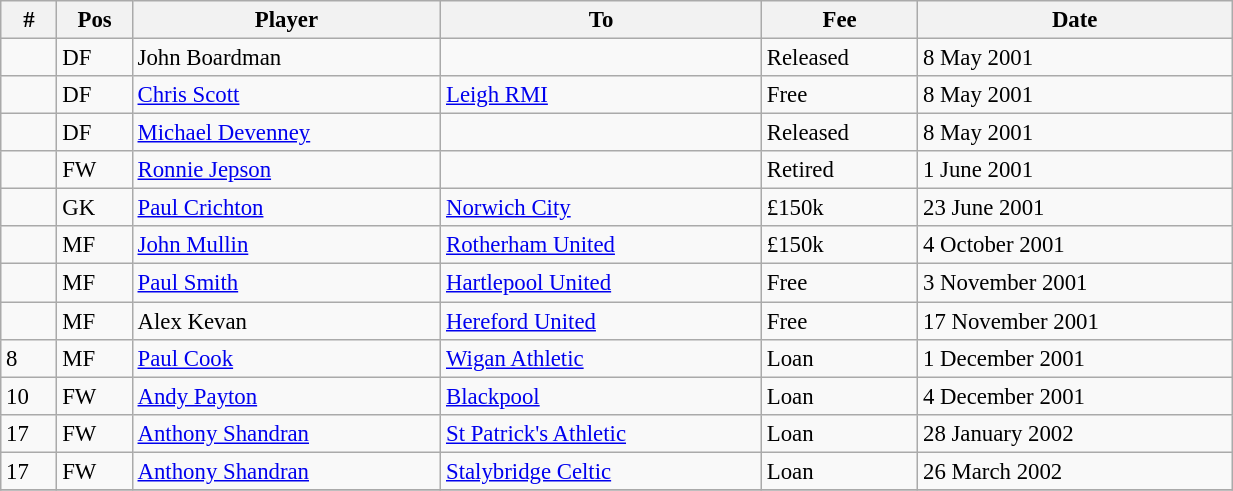<table width=65% class="wikitable" style="text-align:center; font-size:95%; text-align:left">
<tr>
<th>#</th>
<th>Pos</th>
<th>Player</th>
<th>To</th>
<th>Fee</th>
<th>Date</th>
</tr>
<tr --->
<td></td>
<td>DF</td>
<td> John Boardman</td>
<td></td>
<td>Released</td>
<td>8 May 2001</td>
</tr>
<tr --->
<td></td>
<td>DF</td>
<td> <a href='#'>Chris Scott</a></td>
<td><a href='#'>Leigh RMI</a></td>
<td>Free</td>
<td>8 May 2001</td>
</tr>
<tr --->
<td></td>
<td>DF</td>
<td> <a href='#'>Michael Devenney</a></td>
<td></td>
<td>Released</td>
<td>8 May 2001</td>
</tr>
<tr --->
<td></td>
<td>FW</td>
<td> <a href='#'>Ronnie Jepson</a></td>
<td></td>
<td>Retired</td>
<td>1 June 2001</td>
</tr>
<tr --->
<td></td>
<td>GK</td>
<td> <a href='#'>Paul Crichton</a></td>
<td><a href='#'>Norwich City</a></td>
<td>£150k</td>
<td>23 June 2001</td>
</tr>
<tr --->
<td></td>
<td>MF</td>
<td> <a href='#'>John Mullin</a></td>
<td><a href='#'>Rotherham United</a></td>
<td>£150k</td>
<td>4 October 2001</td>
</tr>
<tr --->
<td></td>
<td>MF</td>
<td> <a href='#'>Paul Smith</a></td>
<td><a href='#'>Hartlepool United</a></td>
<td>Free</td>
<td>3 November 2001</td>
</tr>
<tr --->
<td></td>
<td>MF</td>
<td> Alex Kevan</td>
<td><a href='#'>Hereford United</a></td>
<td>Free</td>
<td>17 November 2001</td>
</tr>
<tr --->
<td>8</td>
<td>MF</td>
<td> <a href='#'>Paul Cook</a></td>
<td><a href='#'>Wigan Athletic</a></td>
<td>Loan</td>
<td>1 December 2001</td>
</tr>
<tr --->
<td>10</td>
<td>FW</td>
<td> <a href='#'>Andy Payton</a></td>
<td><a href='#'>Blackpool</a></td>
<td>Loan</td>
<td>4 December 2001</td>
</tr>
<tr --->
<td>17</td>
<td>FW</td>
<td> <a href='#'>Anthony Shandran</a></td>
<td><a href='#'>St Patrick's Athletic</a></td>
<td>Loan</td>
<td>28 January 2002</td>
</tr>
<tr --->
<td>17</td>
<td>FW</td>
<td> <a href='#'>Anthony Shandran</a></td>
<td><a href='#'>Stalybridge Celtic</a></td>
<td>Loan</td>
<td>26 March 2002</td>
</tr>
<tr --->
</tr>
</table>
